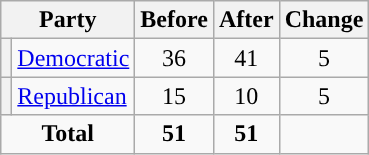<table class="wikitable" style="text-align:center;">
<tr>
<th colspan="2">Party</th>
<th>Before</th>
<th>After</th>
<th>Change</th>
</tr>
<tr>
<th style="background-color:"></th>
<td style="text-align:left;"><a href='#'>Democratic</a></td>
<td>36</td>
<td>41</td>
<td> 5</td>
</tr>
<tr>
<th style="background-color:"></th>
<td style="text-align:left;"><a href='#'>Republican</a></td>
<td>15</td>
<td>10</td>
<td> 5</td>
</tr>
<tr>
<td colspan="2"><strong>Total</strong></td>
<td><strong>51</strong></td>
<td><strong>51</strong></td>
<td></td>
</tr>
</table>
